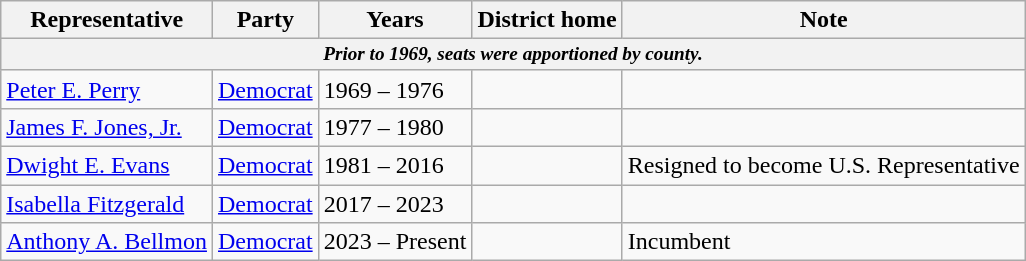<table class=wikitable>
<tr valign=bottom>
<th>Representative</th>
<th>Party</th>
<th>Years</th>
<th>District home</th>
<th>Note</th>
</tr>
<tr>
<th colspan=5 style="font-size: 80%;"><em>Prior to 1969, seats were apportioned by county.</em></th>
</tr>
<tr>
<td><a href='#'>Peter E. Perry</a></td>
<td><a href='#'>Democrat</a></td>
<td>1969 – 1976</td>
<td></td>
<td></td>
</tr>
<tr>
<td><a href='#'>James F. Jones, Jr.</a></td>
<td><a href='#'>Democrat</a></td>
<td>1977 – 1980</td>
<td></td>
<td></td>
</tr>
<tr>
<td><a href='#'>Dwight E. Evans</a></td>
<td><a href='#'>Democrat</a></td>
<td>1981 – 2016</td>
<td></td>
<td>Resigned to become U.S. Representative</td>
</tr>
<tr>
<td><a href='#'>Isabella Fitzgerald</a></td>
<td><a href='#'>Democrat</a></td>
<td>2017 – 2023</td>
<td></td>
<td></td>
</tr>
<tr>
<td><a href='#'>Anthony A. Bellmon</a></td>
<td><a href='#'>Democrat</a></td>
<td>2023 – Present</td>
<td></td>
<td>Incumbent</td>
</tr>
</table>
